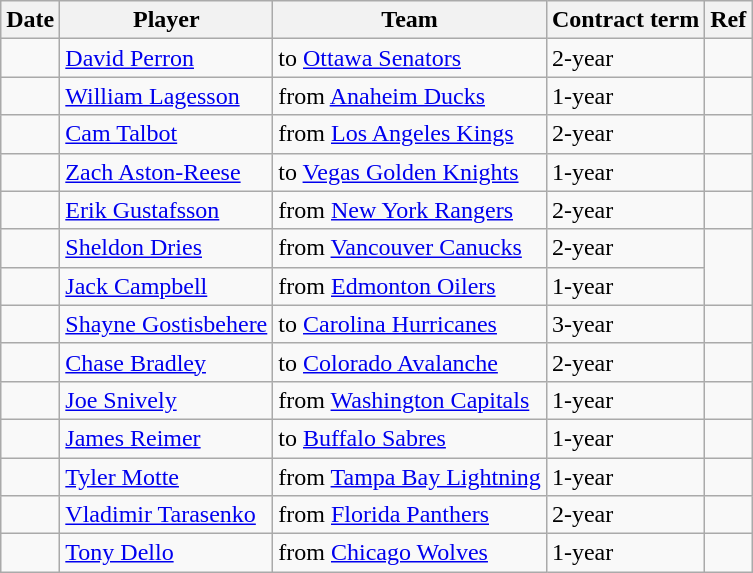<table class="wikitable">
<tr>
<th>Date</th>
<th>Player</th>
<th>Team</th>
<th>Contract term</th>
<th>Ref</th>
</tr>
<tr>
<td></td>
<td><a href='#'>David Perron</a></td>
<td>to <a href='#'>Ottawa Senators</a></td>
<td>2-year</td>
<td></td>
</tr>
<tr>
<td></td>
<td><a href='#'>William Lagesson</a></td>
<td>from <a href='#'>Anaheim Ducks</a></td>
<td>1-year</td>
<td></td>
</tr>
<tr>
<td></td>
<td><a href='#'>Cam Talbot</a></td>
<td>from <a href='#'>Los Angeles Kings</a></td>
<td>2-year</td>
<td></td>
</tr>
<tr>
<td></td>
<td><a href='#'>Zach Aston-Reese</a></td>
<td>to <a href='#'>Vegas Golden Knights</a></td>
<td>1-year</td>
<td></td>
</tr>
<tr>
<td></td>
<td><a href='#'>Erik Gustafsson</a></td>
<td>from <a href='#'>New York Rangers</a></td>
<td>2-year</td>
<td></td>
</tr>
<tr>
<td></td>
<td><a href='#'>Sheldon Dries</a></td>
<td>from <a href='#'>Vancouver Canucks</a></td>
<td>2-year</td>
<td rowspan="2"></td>
</tr>
<tr>
<td></td>
<td><a href='#'>Jack Campbell</a></td>
<td>from <a href='#'>Edmonton Oilers</a></td>
<td>1-year</td>
</tr>
<tr>
<td></td>
<td><a href='#'>Shayne Gostisbehere</a></td>
<td>to <a href='#'>Carolina Hurricanes</a></td>
<td>3-year</td>
<td></td>
</tr>
<tr>
<td></td>
<td><a href='#'>Chase Bradley</a></td>
<td>to <a href='#'>Colorado Avalanche</a></td>
<td>2-year</td>
<td></td>
</tr>
<tr>
<td></td>
<td><a href='#'>Joe Snively</a></td>
<td>from <a href='#'>Washington Capitals</a></td>
<td>1-year</td>
<td></td>
</tr>
<tr>
<td></td>
<td><a href='#'>James Reimer</a></td>
<td>to <a href='#'>Buffalo Sabres</a></td>
<td>1-year</td>
<td></td>
</tr>
<tr>
<td></td>
<td><a href='#'>Tyler Motte</a></td>
<td>from <a href='#'>Tampa Bay Lightning</a></td>
<td>1-year</td>
<td></td>
</tr>
<tr>
<td></td>
<td><a href='#'>Vladimir Tarasenko</a></td>
<td>from <a href='#'>Florida Panthers</a></td>
<td>2-year</td>
<td></td>
</tr>
<tr>
<td></td>
<td><a href='#'>Tony Dello</a></td>
<td>from <a href='#'>Chicago Wolves</a></td>
<td>1-year</td>
<td></td>
</tr>
</table>
